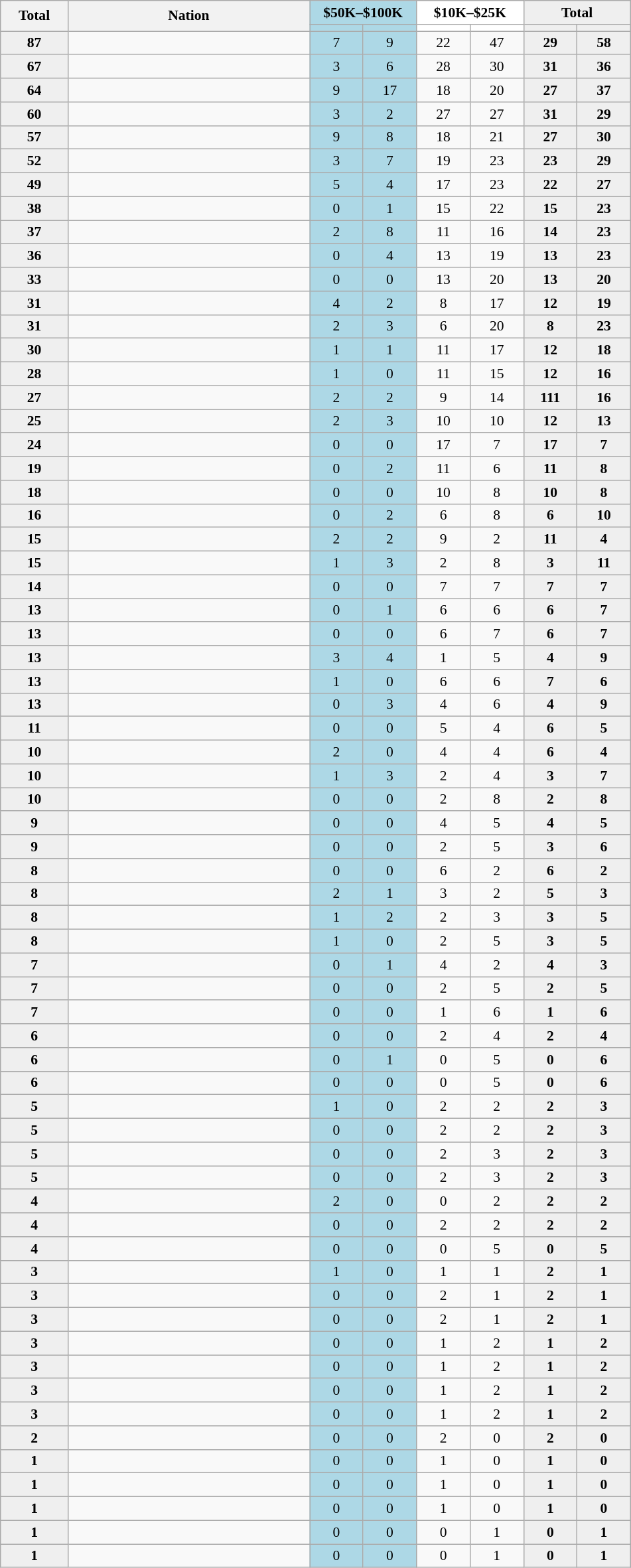<table class="sortable wikitable" style="font-size:90%;">
<tr>
<th style="width:61px;" rowspan="2">Total</th>
<th style="width:236px;" rowspan="2">Nation</th>
<th style="background-color:lightblue;" colspan="2">$50K–$100K</th>
<th style="background-color:#FFFFFF" colspan="2">$10K–$25K</th>
<th style="background-color:#efefef;" colspan="2">Total</th>
</tr>
<tr>
<th width=47 style="background:lightblue"></th>
<th width=47 style="background:lightblue"></th>
<th width=47 style="background:#FFFFFF"></th>
<th width=47 style="background:#FFFFFF"></th>
<th width=47 style="background:#efefef"></th>
<th width=47 style="background:#efefef"></th>
</tr>
<tr align=center>
<td bgcolor=#efefef><strong>87</strong></td>
<td align=left></td>
<td bgcolor=lightblue>7</td>
<td bgcolor=lightblue>9</td>
<td>22</td>
<td>47</td>
<td bgcolor=#efefef><strong>29</strong></td>
<td bgcolor=#efefef><strong>58</strong></td>
</tr>
<tr align=center>
<td bgcolor=#efefef><strong>67</strong></td>
<td align=left></td>
<td bgcolor=lightblue>3</td>
<td bgcolor=lightblue>6</td>
<td>28</td>
<td>30</td>
<td bgcolor=#efefef><strong>31</strong></td>
<td bgcolor=#efefef><strong>36</strong></td>
</tr>
<tr align=center>
<td bgcolor=#efefef><strong>64</strong></td>
<td align=left></td>
<td bgcolor=lightblue>9</td>
<td bgcolor=lightblue>17</td>
<td>18</td>
<td>20</td>
<td bgcolor=#efefef><strong>27</strong></td>
<td bgcolor=#efefef><strong>37</strong></td>
</tr>
<tr align=center>
<td bgcolor=#efefef><strong>60</strong></td>
<td align=left></td>
<td bgcolor=lightblue>3</td>
<td bgcolor=lightblue>2</td>
<td>27</td>
<td>27</td>
<td bgcolor=#efefef><strong>31</strong></td>
<td bgcolor=#efefef><strong>29</strong></td>
</tr>
<tr align=center>
<td bgcolor=#efefef><strong>57</strong></td>
<td align=left></td>
<td bgcolor=lightblue>9</td>
<td bgcolor=lightblue>8</td>
<td>18</td>
<td>21</td>
<td bgcolor=#efefef><strong>27</strong></td>
<td bgcolor=#efefef><strong>30</strong></td>
</tr>
<tr align=center>
<td bgcolor=#efefef><strong>52</strong></td>
<td align=left></td>
<td bgcolor=lightblue>3</td>
<td bgcolor=lightblue>7</td>
<td>19</td>
<td>23</td>
<td bgcolor=#efefef><strong>23</strong></td>
<td bgcolor=#efefef><strong>29</strong></td>
</tr>
<tr align=center>
<td bgcolor=#efefef><strong>49</strong></td>
<td align=left></td>
<td bgcolor=lightblue>5</td>
<td bgcolor=lightblue>4</td>
<td>17</td>
<td>23</td>
<td bgcolor=#efefef><strong>22</strong></td>
<td bgcolor=#efefef><strong>27</strong></td>
</tr>
<tr align=center>
<td bgcolor=#efefef><strong>38</strong></td>
<td align=left></td>
<td bgcolor=lightblue>0</td>
<td bgcolor=lightblue>1</td>
<td>15</td>
<td>22</td>
<td bgcolor=#efefef><strong>15</strong></td>
<td bgcolor=#efefef><strong>23</strong></td>
</tr>
<tr align=center>
<td bgcolor=#efefef><strong>37</strong></td>
<td align=left></td>
<td bgcolor=lightblue>2</td>
<td bgcolor=lightblue>8</td>
<td>11</td>
<td>16</td>
<td bgcolor=#efefef><strong>14</strong></td>
<td bgcolor=#efefef><strong>23</strong></td>
</tr>
<tr align=center>
<td bgcolor=#efefef><strong>36</strong></td>
<td align=left></td>
<td bgcolor=lightblue>0</td>
<td bgcolor=lightblue>4</td>
<td>13</td>
<td>19</td>
<td bgcolor=#efefef><strong>13</strong></td>
<td bgcolor=#efefef><strong>23</strong></td>
</tr>
<tr align=center>
<td bgcolor=#efefef><strong>33</strong></td>
<td align=left></td>
<td bgcolor=lightblue>0</td>
<td bgcolor=lightblue>0</td>
<td>13</td>
<td>20</td>
<td bgcolor=#efefef><strong>13</strong></td>
<td bgcolor=#efefef><strong>20</strong></td>
</tr>
<tr align=center>
<td bgcolor=#efefef><strong>31</strong></td>
<td align=left></td>
<td bgcolor=lightblue>4</td>
<td bgcolor=lightblue>2</td>
<td>8</td>
<td>17</td>
<td bgcolor=#efefef><strong>12</strong></td>
<td bgcolor=#efefef><strong>19</strong></td>
</tr>
<tr align=center>
<td bgcolor=#efefef><strong>31</strong></td>
<td align=left></td>
<td bgcolor=lightblue>2</td>
<td bgcolor=lightblue>3</td>
<td>6</td>
<td>20</td>
<td bgcolor=#efefef><strong>8</strong></td>
<td bgcolor=#efefef><strong>23</strong></td>
</tr>
<tr align=center>
<td bgcolor=#efefef><strong>30</strong></td>
<td align=left></td>
<td bgcolor=lightblue>1</td>
<td bgcolor=lightblue>1</td>
<td>11</td>
<td>17</td>
<td bgcolor=#efefef><strong>12</strong></td>
<td bgcolor=#efefef><strong>18</strong></td>
</tr>
<tr align=center>
<td bgcolor=#efefef><strong>28</strong></td>
<td align=left></td>
<td bgcolor=lightblue>1</td>
<td bgcolor=lightblue>0</td>
<td>11</td>
<td>15</td>
<td bgcolor=#efefef><strong>12</strong></td>
<td bgcolor=#efefef><strong>16</strong></td>
</tr>
<tr align=center>
<td bgcolor=#efefef><strong>27</strong></td>
<td align=left></td>
<td bgcolor=lightblue>2</td>
<td bgcolor=lightblue>2</td>
<td>9</td>
<td>14</td>
<td bgcolor=#efefef><strong>111</strong></td>
<td bgcolor=#efefef><strong>16</strong></td>
</tr>
<tr align=center>
<td bgcolor=#efefef><strong>25</strong></td>
<td align=left></td>
<td bgcolor=lightblue>2</td>
<td bgcolor=lightblue>3</td>
<td>10</td>
<td>10</td>
<td bgcolor=#efefef><strong>12</strong></td>
<td bgcolor=#efefef><strong>13</strong></td>
</tr>
<tr align=center>
<td bgcolor=#efefef><strong>24</strong></td>
<td align=left></td>
<td bgcolor=lightblue>0</td>
<td bgcolor=lightblue>0</td>
<td>17</td>
<td>7</td>
<td bgcolor=#efefef><strong>17</strong></td>
<td bgcolor=#efefef><strong>7</strong></td>
</tr>
<tr align=center>
<td bgcolor=#efefef><strong>19</strong></td>
<td align=left></td>
<td bgcolor=lightblue>0</td>
<td bgcolor=lightblue>2</td>
<td>11</td>
<td>6</td>
<td bgcolor=#efefef><strong>11</strong></td>
<td bgcolor=#efefef><strong>8</strong></td>
</tr>
<tr align=center>
<td bgcolor=#efefef><strong>18</strong></td>
<td align=left></td>
<td bgcolor=lightblue>0</td>
<td bgcolor=lightblue>0</td>
<td>10</td>
<td>8</td>
<td bgcolor=#efefef><strong>10</strong></td>
<td bgcolor=#efefef><strong>8</strong></td>
</tr>
<tr align=center>
<td bgcolor=#efefef><strong>16</strong></td>
<td align=left></td>
<td bgcolor=lightblue>0</td>
<td bgcolor=lightblue>2</td>
<td>6</td>
<td>8</td>
<td bgcolor=#efefef><strong>6</strong></td>
<td bgcolor=#efefef><strong>10</strong></td>
</tr>
<tr align=center>
<td bgcolor=#efefef><strong>15</strong></td>
<td align=left></td>
<td bgcolor=lightblue>2</td>
<td bgcolor=lightblue>2</td>
<td>9</td>
<td>2</td>
<td bgcolor=#efefef><strong>11</strong></td>
<td bgcolor=#efefef><strong>4</strong></td>
</tr>
<tr align=center>
<td bgcolor=#efefef><strong>15</strong></td>
<td align=left></td>
<td bgcolor=lightblue>1</td>
<td bgcolor=lightblue>3</td>
<td>2</td>
<td>8</td>
<td bgcolor=#efefef><strong>3</strong></td>
<td bgcolor=#efefef><strong>11</strong></td>
</tr>
<tr align=center>
<td bgcolor=#efefef><strong>14</strong></td>
<td align=left></td>
<td bgcolor=lightblue>0</td>
<td bgcolor=lightblue>0</td>
<td>7</td>
<td>7</td>
<td bgcolor=#efefef><strong>7</strong></td>
<td bgcolor=#efefef><strong>7</strong></td>
</tr>
<tr align=center>
<td bgcolor=#efefef><strong>13</strong></td>
<td align=left></td>
<td bgcolor=lightblue>0</td>
<td bgcolor=lightblue>1</td>
<td>6</td>
<td>6</td>
<td bgcolor=#efefef><strong>6</strong></td>
<td bgcolor=#efefef><strong>7</strong></td>
</tr>
<tr align=center>
<td bgcolor=#efefef><strong>13</strong></td>
<td align=left></td>
<td bgcolor=lightblue>0</td>
<td bgcolor=lightblue>0</td>
<td>6</td>
<td>7</td>
<td bgcolor=#efefef><strong>6</strong></td>
<td bgcolor=#efefef><strong>7</strong></td>
</tr>
<tr align=center>
<td bgcolor=#efefef><strong>13</strong></td>
<td align=left></td>
<td bgcolor=lightblue>3</td>
<td bgcolor=lightblue>4</td>
<td>1</td>
<td>5</td>
<td bgcolor=#efefef><strong>4</strong></td>
<td bgcolor=#efefef><strong>9</strong></td>
</tr>
<tr align=center>
<td bgcolor=#efefef><strong>13</strong></td>
<td align=left></td>
<td bgcolor=lightblue>1</td>
<td bgcolor=lightblue>0</td>
<td>6</td>
<td>6</td>
<td bgcolor=#efefef><strong>7</strong></td>
<td bgcolor=#efefef><strong>6</strong></td>
</tr>
<tr align=center>
<td bgcolor=#efefef><strong>13</strong></td>
<td align=left></td>
<td bgcolor=lightblue>0</td>
<td bgcolor=lightblue>3</td>
<td>4</td>
<td>6</td>
<td bgcolor=#efefef><strong>4</strong></td>
<td bgcolor=#efefef><strong>9</strong></td>
</tr>
<tr align=center>
<td bgcolor=#efefef><strong>11</strong></td>
<td align=left></td>
<td bgcolor=lightblue>0</td>
<td bgcolor=lightblue>0</td>
<td>5</td>
<td>4</td>
<td bgcolor=#efefef><strong>6</strong></td>
<td bgcolor=#efefef><strong>5</strong></td>
</tr>
<tr align=center>
<td bgcolor=#efefef><strong>10</strong></td>
<td align=left></td>
<td bgcolor=lightblue>2</td>
<td bgcolor=lightblue>0</td>
<td>4</td>
<td>4</td>
<td bgcolor=#efefef><strong>6</strong></td>
<td bgcolor=#efefef><strong>4</strong></td>
</tr>
<tr align=center>
<td bgcolor=#efefef><strong>10</strong></td>
<td align=left></td>
<td bgcolor=lightblue>1</td>
<td bgcolor=lightblue>3</td>
<td>2</td>
<td>4</td>
<td bgcolor=#efefef><strong>3</strong></td>
<td bgcolor=#efefef><strong>7</strong></td>
</tr>
<tr align=center>
<td bgcolor=#efefef><strong>10</strong></td>
<td align=left></td>
<td bgcolor=lightblue>0</td>
<td bgcolor=lightblue>0</td>
<td>2</td>
<td>8</td>
<td bgcolor=#efefef><strong>2</strong></td>
<td bgcolor=#efefef><strong>8</strong></td>
</tr>
<tr align=center>
<td bgcolor=#efefef><strong>9</strong></td>
<td align=left></td>
<td bgcolor=lightblue>0</td>
<td bgcolor=lightblue>0</td>
<td>4</td>
<td>5</td>
<td bgcolor=#efefef><strong>4</strong></td>
<td bgcolor=#efefef><strong>5</strong></td>
</tr>
<tr align=center>
<td bgcolor=#efefef><strong>9</strong></td>
<td align=left></td>
<td bgcolor=lightblue>0</td>
<td bgcolor=lightblue>0</td>
<td>2</td>
<td>5</td>
<td bgcolor=#efefef><strong>3</strong></td>
<td bgcolor=#efefef><strong>6</strong></td>
</tr>
<tr align=center>
<td bgcolor=#efefef><strong>8</strong></td>
<td align=left></td>
<td bgcolor=lightblue>0</td>
<td bgcolor=lightblue>0</td>
<td>6</td>
<td>2</td>
<td bgcolor=#efefef><strong>6</strong></td>
<td bgcolor=#efefef><strong>2</strong></td>
</tr>
<tr align=center>
<td bgcolor=#efefef><strong>8</strong></td>
<td align=left></td>
<td bgcolor=lightblue>2</td>
<td bgcolor=lightblue>1</td>
<td>3</td>
<td>2</td>
<td bgcolor=#efefef><strong>5</strong></td>
<td bgcolor=#efefef><strong>3</strong></td>
</tr>
<tr align=center>
<td bgcolor=#efefef><strong>8</strong></td>
<td align=left></td>
<td bgcolor=lightblue>1</td>
<td bgcolor=lightblue>2</td>
<td>2</td>
<td>3</td>
<td bgcolor=#efefef><strong>3</strong></td>
<td bgcolor=#efefef><strong>5</strong></td>
</tr>
<tr align=center>
<td bgcolor=#efefef><strong>8</strong></td>
<td align=left></td>
<td bgcolor=lightblue>1</td>
<td bgcolor=lightblue>0</td>
<td>2</td>
<td>5</td>
<td bgcolor=#efefef><strong>3</strong></td>
<td bgcolor=#efefef><strong>5</strong></td>
</tr>
<tr align=center>
<td bgcolor=#efefef><strong>7</strong></td>
<td align=left></td>
<td bgcolor=lightblue>0</td>
<td bgcolor=lightblue>1</td>
<td>4</td>
<td>2</td>
<td bgcolor=#efefef><strong>4</strong></td>
<td bgcolor=#efefef><strong>3</strong></td>
</tr>
<tr align=center>
<td bgcolor=#efefef><strong>7</strong></td>
<td align=left></td>
<td bgcolor=lightblue>0</td>
<td bgcolor=lightblue>0</td>
<td>2</td>
<td>5</td>
<td bgcolor=#efefef><strong>2</strong></td>
<td bgcolor=#efefef><strong>5</strong></td>
</tr>
<tr align=center>
<td bgcolor=#efefef><strong>7</strong></td>
<td align=left></td>
<td bgcolor=lightblue>0</td>
<td bgcolor=lightblue>0</td>
<td>1</td>
<td>6</td>
<td bgcolor=#efefef><strong>1</strong></td>
<td bgcolor=#efefef><strong>6</strong></td>
</tr>
<tr align=center>
<td bgcolor=#efefef><strong>6</strong></td>
<td align=left></td>
<td bgcolor=lightblue>0</td>
<td bgcolor=lightblue>0</td>
<td>2</td>
<td>4</td>
<td bgcolor=#efefef><strong>2</strong></td>
<td bgcolor=#efefef><strong>4</strong></td>
</tr>
<tr align=center>
<td bgcolor=#efefef><strong>6</strong></td>
<td align=left></td>
<td bgcolor=lightblue>0</td>
<td bgcolor=lightblue>1</td>
<td>0</td>
<td>5</td>
<td bgcolor=#efefef><strong>0</strong></td>
<td bgcolor=#efefef><strong>6</strong></td>
</tr>
<tr align=center>
<td bgcolor=#efefef><strong>6</strong></td>
<td align=left></td>
<td bgcolor=lightblue>0</td>
<td bgcolor=lightblue>0</td>
<td>0</td>
<td>5</td>
<td bgcolor=#efefef><strong>0</strong></td>
<td bgcolor=#efefef><strong>6</strong></td>
</tr>
<tr align=center>
<td bgcolor=#efefef><strong>5</strong></td>
<td align=left></td>
<td bgcolor=lightblue>1</td>
<td bgcolor=lightblue>0</td>
<td>2</td>
<td>2</td>
<td bgcolor=#efefef><strong>2</strong></td>
<td bgcolor=#efefef><strong>3</strong></td>
</tr>
<tr align=center>
<td bgcolor=#efefef><strong>5</strong></td>
<td align=left></td>
<td bgcolor=lightblue>0</td>
<td bgcolor=lightblue>0</td>
<td>2</td>
<td>2</td>
<td bgcolor=#efefef><strong>2</strong></td>
<td bgcolor=#efefef><strong>3</strong></td>
</tr>
<tr align=center>
<td bgcolor=#efefef><strong>5</strong></td>
<td align=left></td>
<td bgcolor=lightblue>0</td>
<td bgcolor=lightblue>0</td>
<td>2</td>
<td>3</td>
<td bgcolor=#efefef><strong>2</strong></td>
<td bgcolor=#efefef><strong>3</strong></td>
</tr>
<tr align=center>
<td bgcolor=#efefef><strong>5</strong></td>
<td align=left></td>
<td bgcolor=lightblue>0</td>
<td bgcolor=lightblue>0</td>
<td>2</td>
<td>3</td>
<td bgcolor=#efefef><strong>2</strong></td>
<td bgcolor=#efefef><strong>3</strong></td>
</tr>
<tr align=center>
<td bgcolor=#efefef><strong>4</strong></td>
<td align=left></td>
<td bgcolor=lightblue>2</td>
<td bgcolor=lightblue>0</td>
<td>0</td>
<td>2</td>
<td bgcolor=#efefef><strong>2</strong></td>
<td bgcolor=#efefef><strong>2</strong></td>
</tr>
<tr align=center>
<td bgcolor=#efefef><strong>4</strong></td>
<td align=left></td>
<td bgcolor=lightblue>0</td>
<td bgcolor=lightblue>0</td>
<td>2</td>
<td>2</td>
<td bgcolor=#efefef><strong>2</strong></td>
<td bgcolor=#efefef><strong>2</strong></td>
</tr>
<tr align=center>
<td bgcolor=#efefef><strong>4</strong></td>
<td align=left></td>
<td bgcolor=lightblue>0</td>
<td bgcolor=lightblue>0</td>
<td>0</td>
<td>5</td>
<td bgcolor=#efefef><strong>0</strong></td>
<td bgcolor=#efefef><strong>5</strong></td>
</tr>
<tr align=center>
<td bgcolor=#efefef><strong>3</strong></td>
<td align=left></td>
<td bgcolor=lightblue>1</td>
<td bgcolor=lightblue>0</td>
<td>1</td>
<td>1</td>
<td bgcolor=#efefef><strong>2</strong></td>
<td bgcolor=#efefef><strong>1</strong></td>
</tr>
<tr align=center>
<td bgcolor=#efefef><strong>3</strong></td>
<td align=left></td>
<td bgcolor=lightblue>0</td>
<td bgcolor=lightblue>0</td>
<td>2</td>
<td>1</td>
<td bgcolor=#efefef><strong>2</strong></td>
<td bgcolor=#efefef><strong>1</strong></td>
</tr>
<tr align=center>
<td bgcolor=#efefef><strong>3</strong></td>
<td align=left></td>
<td bgcolor=lightblue>0</td>
<td bgcolor=lightblue>0</td>
<td>2</td>
<td>1</td>
<td bgcolor=#efefef><strong>2</strong></td>
<td bgcolor=#efefef><strong>1</strong></td>
</tr>
<tr align=center>
<td bgcolor=#efefef><strong>3</strong></td>
<td align=left></td>
<td bgcolor=lightblue>0</td>
<td bgcolor=lightblue>0</td>
<td>1</td>
<td>2</td>
<td bgcolor=#efefef><strong>1</strong></td>
<td bgcolor=#efefef><strong>2</strong></td>
</tr>
<tr align=center>
<td bgcolor=#efefef><strong>3</strong></td>
<td align=left></td>
<td bgcolor=lightblue>0</td>
<td bgcolor=lightblue>0</td>
<td>1</td>
<td>2</td>
<td bgcolor=#efefef><strong>1</strong></td>
<td bgcolor=#efefef><strong>2</strong></td>
</tr>
<tr align=center>
<td bgcolor=#efefef><strong>3</strong></td>
<td align=left></td>
<td bgcolor=lightblue>0</td>
<td bgcolor=lightblue>0</td>
<td>1</td>
<td>2</td>
<td bgcolor=#efefef><strong>1</strong></td>
<td bgcolor=#efefef><strong>2</strong></td>
</tr>
<tr align=center>
<td bgcolor=#efefef><strong>3</strong></td>
<td align=left></td>
<td bgcolor=lightblue>0</td>
<td bgcolor=lightblue>0</td>
<td>1</td>
<td>2</td>
<td bgcolor=#efefef><strong>1</strong></td>
<td bgcolor=#efefef><strong>2</strong></td>
</tr>
<tr align=center>
<td bgcolor=#efefef><strong>2</strong></td>
<td align=left></td>
<td bgcolor=lightblue>0</td>
<td bgcolor=lightblue>0</td>
<td>2</td>
<td>0</td>
<td bgcolor=#efefef><strong>2</strong></td>
<td bgcolor=#efefef><strong>0</strong></td>
</tr>
<tr align=center>
<td bgcolor=#efefef><strong>1</strong></td>
<td align=left></td>
<td bgcolor=lightblue>0</td>
<td bgcolor=lightblue>0</td>
<td>1</td>
<td>0</td>
<td bgcolor=#efefef><strong>1</strong></td>
<td bgcolor=#efefef><strong>0</strong></td>
</tr>
<tr align=center>
<td bgcolor=#efefef><strong>1</strong></td>
<td align=left></td>
<td bgcolor=lightblue>0</td>
<td bgcolor=lightblue>0</td>
<td>1</td>
<td>0</td>
<td bgcolor=#efefef><strong>1</strong></td>
<td bgcolor=#efefef><strong>0</strong></td>
</tr>
<tr align=center>
<td bgcolor=#efefef><strong>1</strong></td>
<td align=left></td>
<td bgcolor=lightblue>0</td>
<td bgcolor=lightblue>0</td>
<td>1</td>
<td>0</td>
<td bgcolor=#efefef><strong>1</strong></td>
<td bgcolor=#efefef><strong>0</strong></td>
</tr>
<tr align=center>
<td bgcolor=#efefef><strong>1</strong></td>
<td align=left></td>
<td bgcolor=lightblue>0</td>
<td bgcolor=lightblue>0</td>
<td>0</td>
<td>1</td>
<td bgcolor=#efefef><strong>0</strong></td>
<td bgcolor=#efefef><strong>1</strong></td>
</tr>
<tr align=center>
<td bgcolor=#efefef><strong>1</strong></td>
<td align=left></td>
<td bgcolor=lightblue>0</td>
<td bgcolor=lightblue>0</td>
<td>0</td>
<td>1</td>
<td bgcolor=#efefef><strong>0</strong></td>
<td bgcolor=#efefef><strong>1</strong></td>
</tr>
</table>
